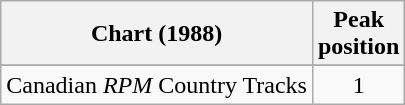<table class="wikitable sortable">
<tr>
<th align="left">Chart (1988)</th>
<th align="center">Peak<br>position</th>
</tr>
<tr>
</tr>
<tr>
<td align="left">Canadian <em>RPM</em> Country Tracks</td>
<td align="center">1</td>
</tr>
</table>
